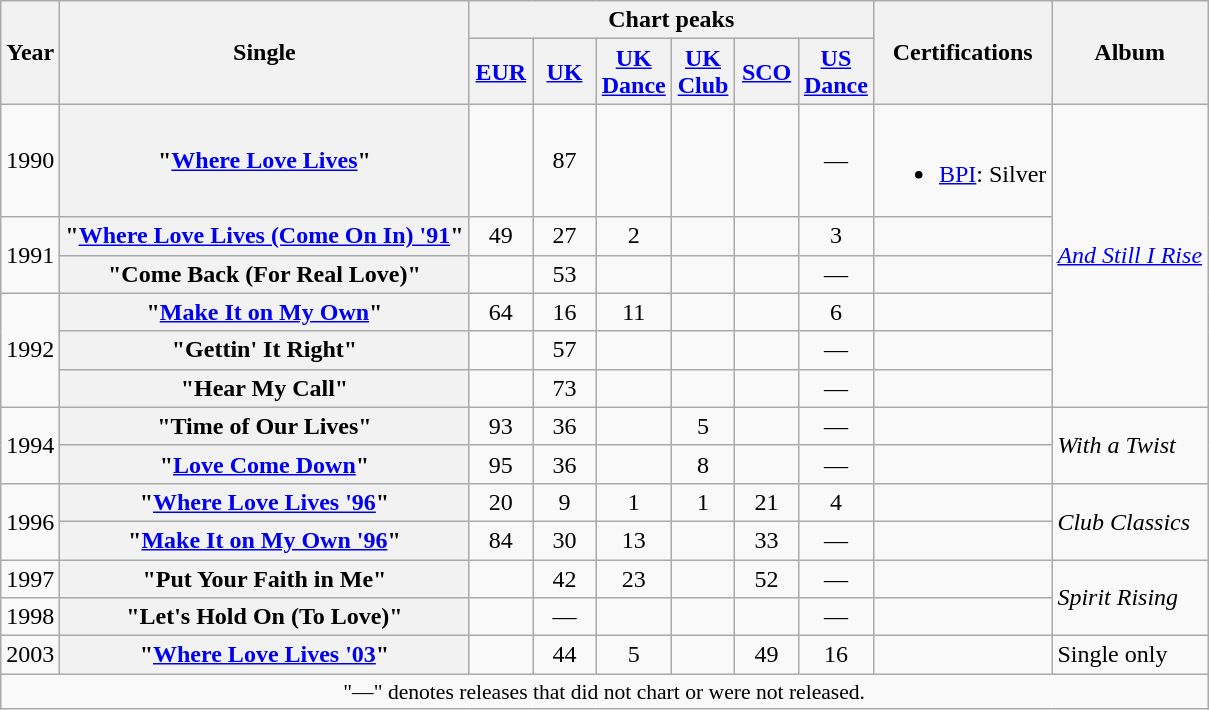<table class="wikitable plainrowheaders" style="text-align:center;">
<tr>
<th rowspan="2">Year</th>
<th rowspan="2">Single</th>
<th colspan="6">Chart peaks</th>
<th rowspan="2">Certifications</th>
<th rowspan="2">Album</th>
</tr>
<tr>
<th width="35"><a href='#'>EUR</a><br></th>
<th width="35"><a href='#'>UK</a><br></th>
<th width="35"><a href='#'>UK Dance</a><br></th>
<th width="35"><a href='#'>UK Club</a><br></th>
<th width="35"><a href='#'>SCO</a><br></th>
<th width="35"><a href='#'>US Dance</a><br></th>
</tr>
<tr>
<td rowspan="1">1990</td>
<th scope="row">"<a href='#'>Where Love Lives</a>"</th>
<td></td>
<td>87</td>
<td></td>
<td></td>
<td></td>
<td>—</td>
<td><br><ul><li><a href='#'>BPI</a>: Silver</li></ul></td>
<td align="left" rowspan="6"><em><a href='#'>And Still I Rise</a></em></td>
</tr>
<tr>
<td rowspan="2">1991</td>
<th scope="row">"<a href='#'>Where Love Lives (Come On In) '91</a>"</th>
<td>49</td>
<td>27</td>
<td>2</td>
<td></td>
<td></td>
<td>3</td>
<td></td>
</tr>
<tr>
<th scope="row">"Come Back (For Real Love)"</th>
<td></td>
<td>53</td>
<td></td>
<td></td>
<td></td>
<td>—</td>
<td></td>
</tr>
<tr>
<td rowspan="3">1992</td>
<th scope="row">"<a href='#'>Make It on My Own</a>"</th>
<td>64</td>
<td>16</td>
<td>11</td>
<td></td>
<td></td>
<td>6</td>
<td></td>
</tr>
<tr>
<th scope="row">"Gettin' It Right"</th>
<td></td>
<td>57</td>
<td></td>
<td></td>
<td></td>
<td>—</td>
<td></td>
</tr>
<tr>
<th scope="row">"Hear My Call"</th>
<td></td>
<td>73</td>
<td></td>
<td></td>
<td></td>
<td>—</td>
<td></td>
</tr>
<tr>
<td rowspan="2">1994</td>
<th scope="row">"Time of Our Lives"</th>
<td>93</td>
<td>36</td>
<td></td>
<td>5</td>
<td></td>
<td>—</td>
<td></td>
<td align="left" rowspan="2"><em>With a Twist</em></td>
</tr>
<tr>
<th scope="row">"<a href='#'>Love Come Down</a>"</th>
<td>95</td>
<td>36</td>
<td></td>
<td>8</td>
<td></td>
<td>—</td>
<td></td>
</tr>
<tr>
<td rowspan="2">1996</td>
<th scope="row">"<a href='#'>Where Love Lives '96</a>"</th>
<td>20</td>
<td>9</td>
<td>1</td>
<td>1</td>
<td>21</td>
<td>4</td>
<td></td>
<td align="left" rowspan="2"><em>Club Classics</em></td>
</tr>
<tr>
<th scope="row">"<a href='#'>Make It on My Own '96</a>"</th>
<td>84</td>
<td>30</td>
<td>13</td>
<td></td>
<td>33</td>
<td>—</td>
<td></td>
</tr>
<tr>
<td rowspan="1">1997</td>
<th scope="row">"Put Your Faith in Me"</th>
<td></td>
<td>42</td>
<td>23</td>
<td></td>
<td>52</td>
<td>—</td>
<td></td>
<td align="left" rowspan="2"><em>Spirit Rising</em></td>
</tr>
<tr>
<td rowspan="1">1998</td>
<th scope="row">"Let's Hold On (To Love)"</th>
<td></td>
<td>—</td>
<td></td>
<td></td>
<td></td>
<td>—</td>
<td></td>
</tr>
<tr>
<td rowspan="1">2003</td>
<th scope="row">"<a href='#'>Where Love Lives '03</a>"</th>
<td></td>
<td>44</td>
<td>5</td>
<td></td>
<td>49</td>
<td>16</td>
<td></td>
<td align="left" rowspan="1">Single only</td>
</tr>
<tr>
<td colspan="18" style="font-size:90%">"—" denotes releases that did not chart or were not released.</td>
</tr>
</table>
